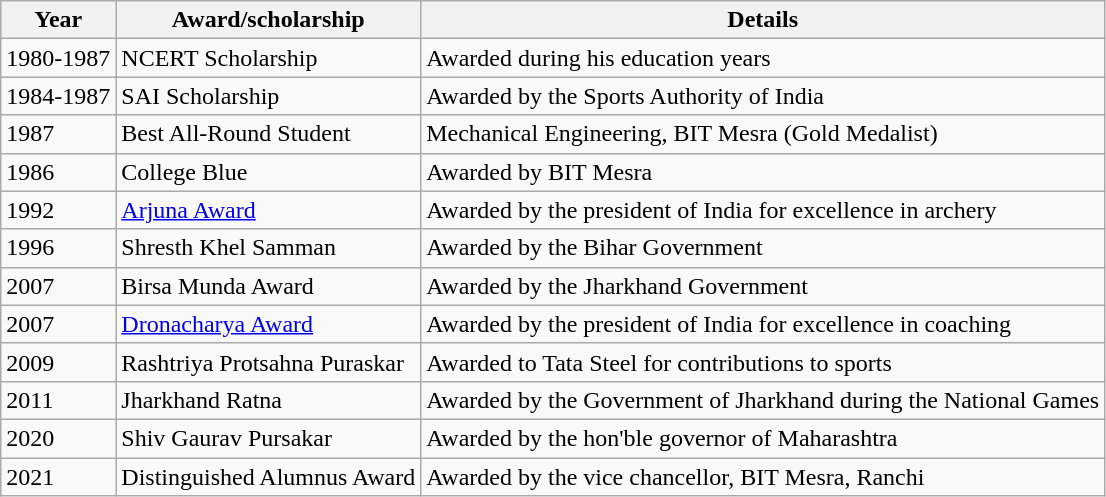<table class="wikitable">
<tr>
<th><strong>Year</strong></th>
<th><strong>Award/scholarship</strong></th>
<th><strong>Details</strong></th>
</tr>
<tr>
<td>1980-1987</td>
<td>NCERT Scholarship</td>
<td>Awarded during his education years</td>
</tr>
<tr>
<td>1984-1987</td>
<td>SAI Scholarship</td>
<td>Awarded by the Sports Authority of India</td>
</tr>
<tr>
<td>1987</td>
<td>Best All-Round Student</td>
<td>Mechanical Engineering, BIT Mesra (Gold Medalist)</td>
</tr>
<tr>
<td>1986</td>
<td>College Blue</td>
<td>Awarded by BIT Mesra</td>
</tr>
<tr>
<td>1992</td>
<td><a href='#'>Arjuna Award</a></td>
<td>Awarded by the president of India for excellence in archery</td>
</tr>
<tr>
<td>1996</td>
<td>Shresth Khel Samman</td>
<td>Awarded by the Bihar Government</td>
</tr>
<tr>
<td>2007</td>
<td>Birsa Munda Award</td>
<td>Awarded by the Jharkhand Government</td>
</tr>
<tr>
<td>2007</td>
<td><a href='#'>Dronacharya Award</a></td>
<td>Awarded by the president of India for excellence in coaching</td>
</tr>
<tr>
<td>2009</td>
<td>Rashtriya Protsahna Puraskar</td>
<td>Awarded to Tata Steel for contributions to sports</td>
</tr>
<tr>
<td>2011</td>
<td>Jharkhand Ratna</td>
<td>Awarded by the Government of Jharkhand during the National Games</td>
</tr>
<tr>
<td>2020</td>
<td>Shiv Gaurav Pursakar</td>
<td>Awarded by the hon'ble governor of Maharashtra</td>
</tr>
<tr>
<td>2021</td>
<td>Distinguished Alumnus Award</td>
<td>Awarded by the vice chancellor, BIT Mesra, Ranchi</td>
</tr>
</table>
